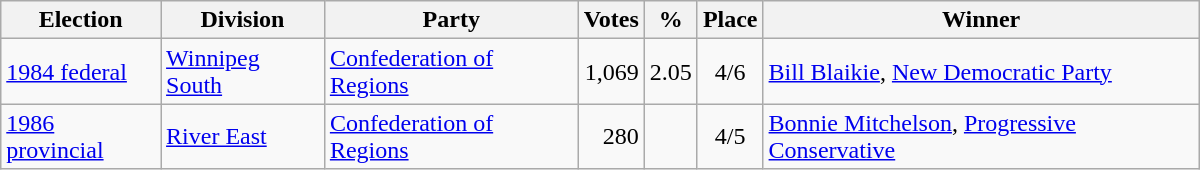<table class="wikitable" width="800">
<tr>
<th align="left">Election</th>
<th align="left">Division</th>
<th align="left">Party</th>
<th align="right">Votes</th>
<th align="right">%</th>
<th align="center">Place</th>
<th align="center">Winner</th>
</tr>
<tr>
<td align="left"><a href='#'>1984 federal</a></td>
<td align="left"><a href='#'>Winnipeg South</a></td>
<td align="left"><a href='#'>Confederation of Regions</a></td>
<td align="right">1,069</td>
<td align="right">2.05</td>
<td align="center">4/6</td>
<td align="left"><a href='#'>Bill Blaikie</a>, <a href='#'>New Democratic Party</a></td>
</tr>
<tr>
<td align="left"><a href='#'>1986 provincial</a></td>
<td align="left"><a href='#'>River East</a></td>
<td align="left"><a href='#'>Confederation of Regions</a></td>
<td align="right">280</td>
<td align="right"></td>
<td align="center">4/5</td>
<td align="left"><a href='#'>Bonnie Mitchelson</a>, <a href='#'>Progressive Conservative</a></td>
</tr>
</table>
